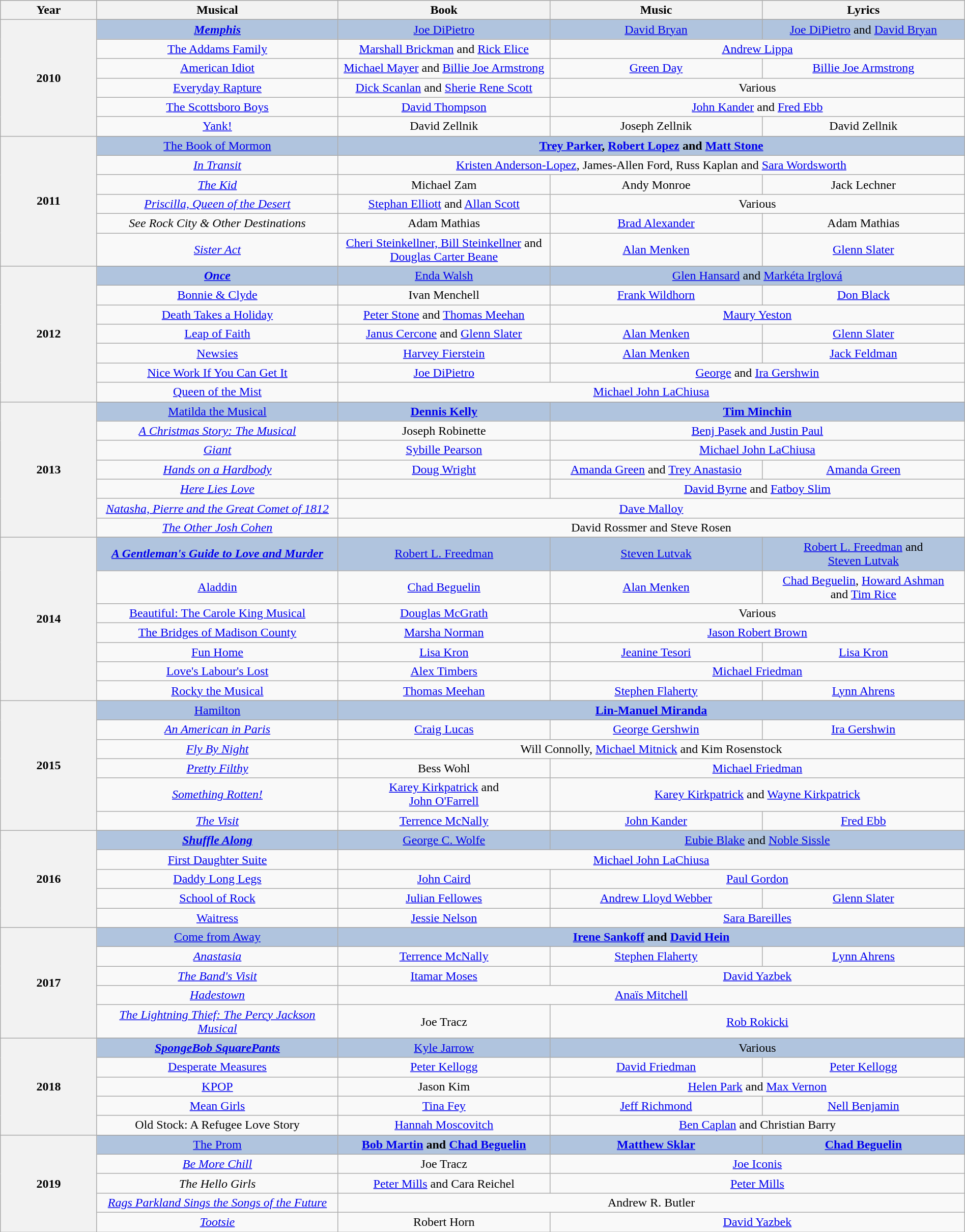<table class="wikitable" style="width:100%; text-align:center;">
<tr style="background:#bebebe;">
<th style="width:10%;">Year</th>
<th style="width:25%;">Musical</th>
<th style="width:22%;">Book</th>
<th style="width:22%;">Music</th>
<th style="width:22%;">Lyrics</th>
</tr>
<tr>
<th rowspan="7">2010</th>
</tr>
<tr style="background:#B0C4DE">
<td><strong><em><a href='#'>Memphis</a><em> <strong></td>
<td></strong><a href='#'>Joe DiPietro</a><strong></td>
<td></strong><a href='#'>David Bryan</a><strong></td>
<td></strong><a href='#'>Joe DiPietro</a> and <a href='#'>David Bryan</a><strong></td>
</tr>
<tr>
<td></em><a href='#'>The Addams Family</a><em></td>
<td><a href='#'>Marshall Brickman</a> and <a href='#'>Rick Elice</a></td>
<td colspan="2"><a href='#'>Andrew Lippa</a></td>
</tr>
<tr>
<td></em><a href='#'>American Idiot</a><em></td>
<td><a href='#'>Michael Mayer</a> and <a href='#'>Billie Joe Armstrong</a></td>
<td><a href='#'>Green Day</a></td>
<td><a href='#'>Billie Joe Armstrong</a></td>
</tr>
<tr>
<td></em><a href='#'>Everyday Rapture</a><em></td>
<td><a href='#'>Dick Scanlan</a> and <a href='#'>Sherie Rene Scott</a></td>
<td colspan="2">Various</td>
</tr>
<tr>
<td></em><a href='#'>The Scottsboro Boys</a><em></td>
<td><a href='#'>David Thompson</a></td>
<td colspan="2"><a href='#'>John Kander</a> and <a href='#'>Fred Ebb</a></td>
</tr>
<tr>
<td></em><a href='#'>Yank!</a><em></td>
<td>David Zellnik</td>
<td>Joseph Zellnik</td>
<td>David Zellnik</td>
</tr>
<tr>
<th rowspan="7">2011</th>
</tr>
<tr style="background:#B0C4DE">
<td></em></strong><a href='#'>The Book of Mormon</a></em> </strong></td>
<td colspan="3"><strong><a href='#'>Trey Parker</a>, <a href='#'>Robert Lopez</a> and <a href='#'>Matt Stone</a></strong></td>
</tr>
<tr>
<td><em><a href='#'>In Transit</a></em></td>
<td colspan="3"><a href='#'>Kristen Anderson-Lopez</a>, James-Allen Ford, Russ Kaplan and <a href='#'>Sara Wordsworth</a></td>
</tr>
<tr>
<td><em><a href='#'>The Kid</a></em></td>
<td>Michael Zam</td>
<td>Andy Monroe</td>
<td>Jack Lechner</td>
</tr>
<tr>
<td><em><a href='#'>Priscilla, Queen of the Desert</a></em></td>
<td><a href='#'>Stephan Elliott</a> and <a href='#'>Allan Scott</a></td>
<td colspan="2">Various</td>
</tr>
<tr>
<td><em>See Rock City & Other Destinations</em></td>
<td>Adam Mathias</td>
<td><a href='#'>Brad Alexander</a></td>
<td>Adam Mathias</td>
</tr>
<tr>
<td><em><a href='#'>Sister Act</a></em></td>
<td><a href='#'>Cheri Steinkellner, Bill Steinkellner</a> and <a href='#'>Douglas Carter Beane</a></td>
<td><a href='#'>Alan Menken</a></td>
<td><a href='#'>Glenn Slater</a></td>
</tr>
<tr>
<th rowspan="8">2012</th>
</tr>
<tr style="background:#B0C4DE">
<td><strong><em><a href='#'>Once</a><em> <strong></td>
<td></strong><a href='#'>Enda Walsh</a><strong></td>
<td colspan="2"></strong><a href='#'>Glen Hansard</a> and <a href='#'>Markéta Irglová</a><strong></td>
</tr>
<tr>
<td></em><a href='#'>Bonnie & Clyde</a><em></td>
<td>Ivan Menchell</td>
<td><a href='#'>Frank Wildhorn</a></td>
<td><a href='#'>Don Black</a></td>
</tr>
<tr>
<td></em><a href='#'>Death Takes a Holiday</a><em></td>
<td><a href='#'>Peter Stone</a> and <a href='#'>Thomas Meehan</a></td>
<td colspan="2"><a href='#'>Maury Yeston</a></td>
</tr>
<tr>
<td></em><a href='#'>Leap of Faith</a><em></td>
<td><a href='#'>Janus Cercone</a> and <a href='#'>Glenn Slater</a></td>
<td><a href='#'>Alan Menken</a></td>
<td><a href='#'>Glenn Slater</a></td>
</tr>
<tr>
<td></em><a href='#'>Newsies</a><em></td>
<td><a href='#'>Harvey Fierstein</a></td>
<td><a href='#'>Alan Menken</a></td>
<td><a href='#'>Jack Feldman</a></td>
</tr>
<tr>
<td></em><a href='#'>Nice Work If You Can Get It</a><em></td>
<td><a href='#'>Joe DiPietro</a></td>
<td colspan="2"><a href='#'>George</a> and <a href='#'>Ira Gershwin</a></td>
</tr>
<tr>
<td></em><a href='#'>Queen of the Mist</a><em></td>
<td colspan="3"><a href='#'>Michael John LaChiusa</a></td>
</tr>
<tr>
<th rowspan="8">2013</th>
</tr>
<tr style="background:#B0C4DE">
<td></em></strong><a href='#'>Matilda the Musical</a></em> </strong></td>
<td><strong><a href='#'>Dennis Kelly</a></strong></td>
<td colspan="2"><strong><a href='#'>Tim Minchin</a></strong></td>
</tr>
<tr>
<td><em><a href='#'>A Christmas Story: The Musical</a></em></td>
<td>Joseph Robinette</td>
<td colspan="2"><a href='#'>Benj Pasek and Justin Paul</a></td>
</tr>
<tr>
<td><em><a href='#'>Giant</a></em></td>
<td><a href='#'>Sybille Pearson</a></td>
<td colspan="2"><a href='#'>Michael John LaChiusa</a></td>
</tr>
<tr>
<td><em><a href='#'>Hands on a Hardbody</a></em></td>
<td><a href='#'>Doug Wright</a></td>
<td><a href='#'>Amanda Green</a> and <a href='#'>Trey Anastasio</a></td>
<td><a href='#'>Amanda Green</a></td>
</tr>
<tr>
<td><em><a href='#'>Here Lies Love</a></em></td>
<td></td>
<td colspan="2"><a href='#'>David Byrne</a> and <a href='#'>Fatboy Slim</a></td>
</tr>
<tr>
<td><em><a href='#'>Natasha, Pierre and the Great Comet of 1812</a></em></td>
<td colspan="3"><a href='#'>Dave Malloy</a></td>
</tr>
<tr>
<td><em><a href='#'>The Other Josh Cohen</a></em></td>
<td colspan="3">David Rossmer and Steve Rosen</td>
</tr>
<tr>
<th rowspan="8">2014</th>
</tr>
<tr style="background:#B0C4DE">
<td><strong><em><a href='#'>A Gentleman's Guide to Love and Murder</a><em> <strong></td>
<td></strong><a href='#'>Robert L. Freedman</a><strong></td>
<td></strong><a href='#'>Steven Lutvak</a><strong></td>
<td></strong><a href='#'>Robert L. Freedman</a> and <br> <a href='#'>Steven Lutvak</a><strong></td>
</tr>
<tr>
<td></em><a href='#'>Aladdin</a><em></td>
<td><a href='#'>Chad Beguelin</a></td>
<td><a href='#'>Alan Menken</a></td>
<td><a href='#'>Chad Beguelin</a>, <a href='#'>Howard Ashman</a> <br> and <a href='#'>Tim Rice</a></td>
</tr>
<tr>
<td></em><a href='#'>Beautiful: The Carole King Musical</a><em></td>
<td><a href='#'>Douglas McGrath</a></td>
<td colspan="2">Various</td>
</tr>
<tr>
<td></em><a href='#'>The Bridges of Madison County</a><em></td>
<td><a href='#'>Marsha Norman</a></td>
<td colspan="2"><a href='#'>Jason Robert Brown</a></td>
</tr>
<tr>
<td></em><a href='#'>Fun Home</a><em></td>
<td><a href='#'>Lisa Kron</a></td>
<td><a href='#'>Jeanine Tesori</a></td>
<td><a href='#'>Lisa Kron</a></td>
</tr>
<tr>
<td></em><a href='#'>Love's Labour's Lost</a><em></td>
<td><a href='#'>Alex Timbers</a></td>
<td colspan="2"><a href='#'>Michael Friedman</a></td>
</tr>
<tr>
<td></em><a href='#'>Rocky the Musical</a><em></td>
<td><a href='#'>Thomas Meehan</a></td>
<td><a href='#'>Stephen Flaherty</a></td>
<td><a href='#'>Lynn Ahrens</a></td>
</tr>
<tr>
<th rowspan="7">2015</th>
</tr>
<tr style="background:#B0C4DE">
<td></em></strong><a href='#'>Hamilton</a></em> </strong></td>
<td colspan="3"><strong><a href='#'>Lin-Manuel Miranda</a></strong></td>
</tr>
<tr>
<td><em><a href='#'>An American in Paris</a></em></td>
<td><a href='#'>Craig Lucas</a></td>
<td><a href='#'>George Gershwin</a></td>
<td><a href='#'>Ira Gershwin</a></td>
</tr>
<tr>
<td><em><a href='#'>Fly By Night</a></em></td>
<td colspan="3">Will Connolly, <a href='#'>Michael Mitnick</a> and Kim Rosenstock</td>
</tr>
<tr>
<td><em><a href='#'>Pretty Filthy</a></em></td>
<td>Bess Wohl</td>
<td colspan="2"><a href='#'>Michael Friedman</a></td>
</tr>
<tr>
<td><em><a href='#'>Something Rotten!</a></em></td>
<td><a href='#'>Karey Kirkpatrick</a> and <br> <a href='#'>John O'Farrell</a></td>
<td colspan="2"><a href='#'>Karey Kirkpatrick</a> and <a href='#'>Wayne Kirkpatrick</a></td>
</tr>
<tr>
<td><em><a href='#'>The Visit</a></em></td>
<td><a href='#'>Terrence McNally</a></td>
<td><a href='#'>John Kander</a></td>
<td><a href='#'>Fred Ebb</a></td>
</tr>
<tr>
<th rowspan="6">2016</th>
</tr>
<tr style="background:#B0C4DE">
<td><strong><em><a href='#'>Shuffle Along</a><em> <strong></td>
<td></strong><a href='#'>George C. Wolfe</a><strong></td>
<td colspan="2"></strong><a href='#'>Eubie Blake</a> and <a href='#'>Noble Sissle</a><strong></td>
</tr>
<tr>
<td></em><a href='#'>First Daughter Suite</a><em></td>
<td colspan="3"><a href='#'>Michael John LaChiusa</a></td>
</tr>
<tr>
<td></em><a href='#'>Daddy Long Legs</a><em></td>
<td><a href='#'>John Caird</a></td>
<td colspan="2"><a href='#'>Paul Gordon</a></td>
</tr>
<tr>
<td></em><a href='#'>School of Rock</a><em></td>
<td><a href='#'>Julian Fellowes</a></td>
<td><a href='#'>Andrew Lloyd Webber</a></td>
<td><a href='#'>Glenn Slater</a></td>
</tr>
<tr>
<td></em><a href='#'>Waitress</a><em></td>
<td><a href='#'>Jessie Nelson</a></td>
<td colspan="2"><a href='#'>Sara Bareilles</a></td>
</tr>
<tr>
<th rowspan="6">2017</th>
</tr>
<tr style="background:#B0C4DE">
<td></em></strong><a href='#'>Come from Away</a></em> </strong></td>
<td colspan="3"><strong><a href='#'>Irene Sankoff</a> and <a href='#'>David Hein</a></strong></td>
</tr>
<tr>
<td><em><a href='#'>Anastasia</a></em></td>
<td><a href='#'>Terrence McNally</a></td>
<td><a href='#'>Stephen Flaherty</a></td>
<td><a href='#'>Lynn Ahrens</a></td>
</tr>
<tr>
<td><em><a href='#'>The Band's Visit</a></em></td>
<td><a href='#'>Itamar Moses</a></td>
<td colspan="2"><a href='#'>David Yazbek</a></td>
</tr>
<tr>
<td><em><a href='#'>Hadestown</a></em></td>
<td colspan="3"><a href='#'>Anaïs Mitchell</a></td>
</tr>
<tr>
<td><em><a href='#'>The Lightning Thief: The Percy Jackson Musical</a></em></td>
<td>Joe Tracz</td>
<td colspan="2"><a href='#'>Rob Rokicki</a></td>
</tr>
<tr>
<th rowspan="6">2018</th>
</tr>
<tr style="background:#B0C4DE">
<td><strong><em><a href='#'>SpongeBob SquarePants</a><em> <strong></td>
<td></strong><a href='#'>Kyle Jarrow</a><strong></td>
<td colspan="2"></strong>Various<strong></td>
</tr>
<tr>
<td></em><a href='#'>Desperate Measures</a><em></td>
<td><a href='#'>Peter Kellogg</a></td>
<td><a href='#'>David Friedman</a></td>
<td><a href='#'>Peter Kellogg</a></td>
</tr>
<tr>
<td></em><a href='#'>KPOP</a><em></td>
<td>Jason Kim</td>
<td colspan="2"><a href='#'>Helen Park</a> and <a href='#'>Max Vernon</a></td>
</tr>
<tr>
<td></em><a href='#'>Mean Girls</a><em></td>
<td><a href='#'>Tina Fey</a></td>
<td><a href='#'>Jeff Richmond</a></td>
<td><a href='#'>Nell Benjamin</a></td>
</tr>
<tr>
<td></em>Old Stock: A Refugee Love Story<em></td>
<td><a href='#'>Hannah Moscovitch</a></td>
<td colspan="2"><a href='#'>Ben Caplan</a> and Christian Barry</td>
</tr>
<tr>
<th rowspan="6">2019</th>
</tr>
<tr style="background:#B0C4DE">
<td></em></strong><a href='#'>The Prom</a></em> </strong></td>
<td><strong><a href='#'>Bob Martin</a> and <a href='#'>Chad Beguelin</a></strong></td>
<td><strong><a href='#'>Matthew Sklar</a></strong></td>
<td><strong><a href='#'>Chad Beguelin</a></strong></td>
</tr>
<tr>
<td><em><a href='#'>Be More Chill</a></em></td>
<td>Joe Tracz</td>
<td colspan="2"><a href='#'>Joe Iconis</a></td>
</tr>
<tr>
<td><em>The Hello Girls</em></td>
<td><a href='#'>Peter Mills</a> and Cara Reichel</td>
<td colspan="2"><a href='#'>Peter Mills</a></td>
</tr>
<tr>
<td><em><a href='#'>Rags Parkland Sings the Songs of the Future</a></em></td>
<td colspan="3">Andrew R. Butler</td>
</tr>
<tr>
<td><em><a href='#'>Tootsie</a></em></td>
<td>Robert Horn</td>
<td colspan="2"><a href='#'>David Yazbek</a></td>
</tr>
</table>
